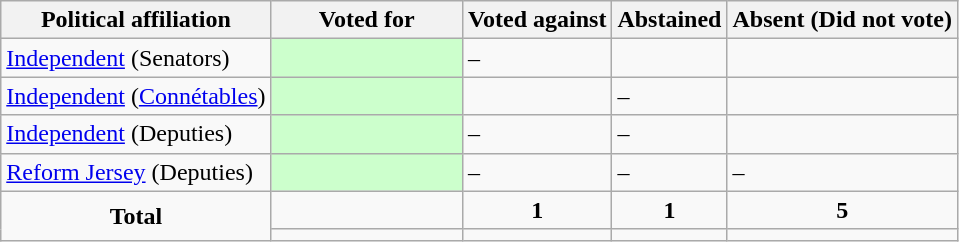<table class="wikitable">
<tr>
<th>Political affiliation</th>
<th style="width:20%;">Voted for</th>
<th>Voted against</th>
<th>Abstained</th>
<th>Absent (Did not vote)</th>
</tr>
<tr>
<td> <a href='#'>Independent</a> (Senators)</td>
<td style="background-color:#CCFFCC;"></td>
<td>–</td>
<td></td>
<td></td>
</tr>
<tr>
<td> <a href='#'>Independent</a> (<a href='#'>Connétables</a>)</td>
<td style="background-color:#CCFFCC;"></td>
<td></td>
<td>–</td>
<td></td>
</tr>
<tr>
<td> <a href='#'>Independent</a> (Deputies)</td>
<td style="background-color:#CCFFCC;"></td>
<td>–</td>
<td>–</td>
<td></td>
</tr>
<tr>
<td> <a href='#'>Reform Jersey</a> (Deputies)</td>
<td style="background-color:#CCFFCC;"></td>
<td>–</td>
<td>–</td>
<td>–</td>
</tr>
<tr>
<td style="text-align:center;" rowspan="2"><strong>Total</strong></td>
<td></td>
<td style="text-align:center;"><strong>1</strong></td>
<td style="text-align:center;"><strong>1</strong></td>
<td style="text-align:center;"><strong>5</strong></td>
</tr>
<tr>
<td style="text-align:center;"></td>
<td style="text-align:center;"></td>
<td style="text-align:center;"></td>
<td style="text-align:center;"></td>
</tr>
</table>
